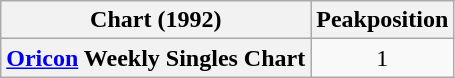<table class="wikitable plainrowheaders" style="text-align:center;">
<tr>
<th>Chart (1992)</th>
<th>Peakposition</th>
</tr>
<tr>
<th scope="row"><a href='#'>Oricon</a> Weekly Singles Chart</th>
<td>1</td>
</tr>
</table>
